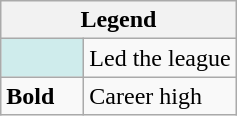<table class="wikitable mw-collapsible mw-collapsed">
<tr>
<th colspan="2">Legend</th>
</tr>
<tr>
<td style="background:#cfecec; width:3em;"></td>
<td>Led the league</td>
</tr>
<tr>
<td><strong>Bold</strong></td>
<td>Career high</td>
</tr>
</table>
